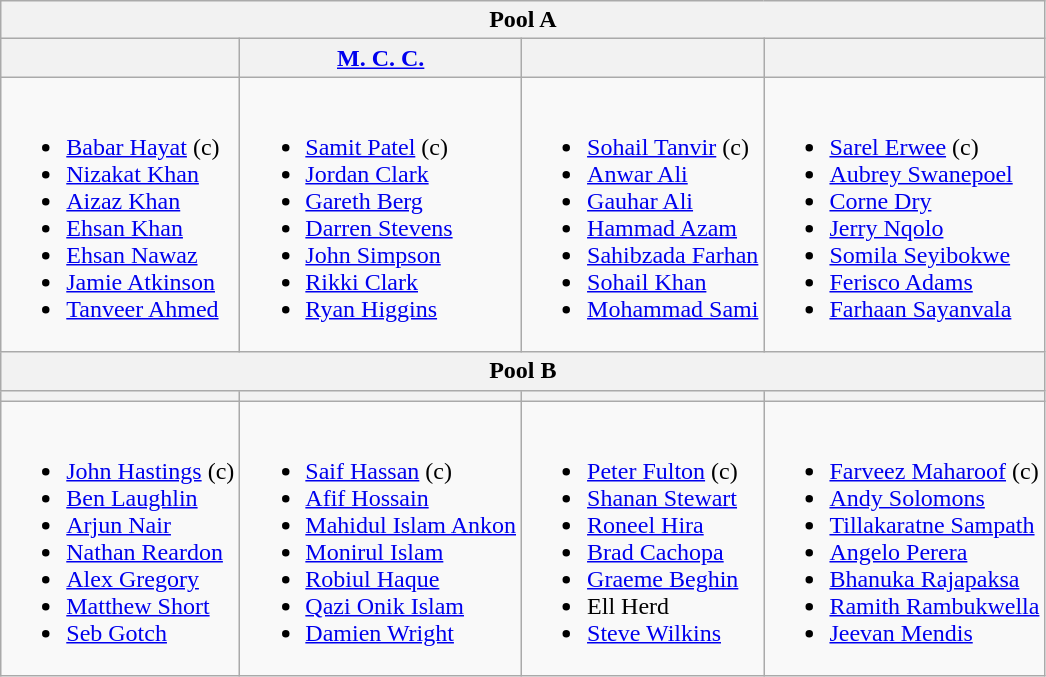<table class="wikitable">
<tr>
<th colspan="4">Pool A</th>
</tr>
<tr>
<th></th>
<th><a href='#'>M. C. C.</a></th>
<th></th>
<th></th>
</tr>
<tr>
<td valign=top><br><ul><li><a href='#'>Babar Hayat</a> (c)</li><li><a href='#'>Nizakat Khan</a></li><li><a href='#'>Aizaz Khan</a></li><li><a href='#'>Ehsan Khan</a></li><li><a href='#'>Ehsan Nawaz</a></li><li><a href='#'>Jamie Atkinson</a></li><li><a href='#'>Tanveer Ahmed</a></li></ul></td>
<td valign=top><br><ul><li><a href='#'>Samit Patel</a> (c)</li><li><a href='#'>Jordan Clark</a></li><li><a href='#'>Gareth Berg</a></li><li><a href='#'>Darren Stevens</a></li><li><a href='#'>John Simpson</a></li><li><a href='#'>Rikki Clark</a></li><li><a href='#'>Ryan Higgins</a></li></ul></td>
<td valign=top><br><ul><li><a href='#'>Sohail Tanvir</a> (c)</li><li><a href='#'>Anwar Ali</a></li><li><a href='#'>Gauhar Ali</a></li><li><a href='#'>Hammad Azam</a></li><li><a href='#'>Sahibzada Farhan</a></li><li><a href='#'>Sohail Khan</a></li><li><a href='#'>Mohammad Sami</a></li></ul></td>
<td valign=top><br><ul><li><a href='#'>Sarel Erwee</a> (c)</li><li><a href='#'>Aubrey Swanepoel</a></li><li><a href='#'>Corne Dry</a></li><li><a href='#'>Jerry Nqolo</a></li><li><a href='#'>Somila Seyibokwe</a></li><li><a href='#'>Ferisco Adams</a></li><li><a href='#'>Farhaan Sayanvala</a></li></ul></td>
</tr>
<tr>
<th colspan="4">Pool B</th>
</tr>
<tr>
<th></th>
<th></th>
<th></th>
<th></th>
</tr>
<tr>
<td valign=top><br><ul><li><a href='#'>John Hastings</a> (c)</li><li><a href='#'>Ben Laughlin</a></li><li><a href='#'>Arjun Nair</a></li><li><a href='#'>Nathan Reardon</a></li><li><a href='#'>Alex Gregory</a></li><li><a href='#'>Matthew Short</a></li><li><a href='#'>Seb Gotch</a></li></ul></td>
<td valign=top><br><ul><li><a href='#'>Saif Hassan</a> (c)</li><li><a href='#'>Afif Hossain</a></li><li><a href='#'>Mahidul Islam Ankon</a></li><li><a href='#'>Monirul Islam</a></li><li><a href='#'>Robiul Haque</a></li><li><a href='#'>Qazi Onik Islam</a></li><li><a href='#'>Damien Wright</a></li></ul></td>
<td valign=top><br><ul><li><a href='#'>Peter Fulton</a> (c)</li><li><a href='#'>Shanan Stewart</a></li><li><a href='#'>Roneel Hira</a></li><li><a href='#'>Brad Cachopa</a></li><li><a href='#'>Graeme Beghin</a></li><li>Ell Herd</li><li><a href='#'>Steve Wilkins</a></li></ul></td>
<td valign=top><br><ul><li><a href='#'>Farveez Maharoof</a> (c)</li><li><a href='#'>Andy Solomons</a></li><li><a href='#'>Tillakaratne Sampath</a></li><li><a href='#'>Angelo Perera</a></li><li><a href='#'>Bhanuka Rajapaksa</a></li><li><a href='#'>Ramith Rambukwella</a></li><li><a href='#'>Jeevan Mendis</a></li></ul></td>
</tr>
</table>
